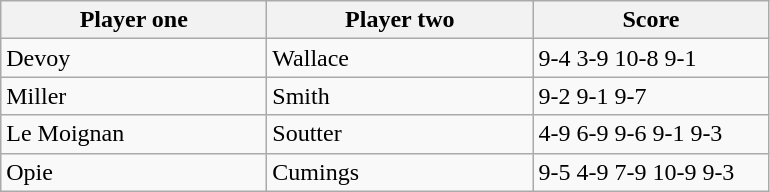<table class="wikitable">
<tr>
<th width=170>Player one</th>
<th width=170>Player two</th>
<th width=150>Score</th>
</tr>
<tr>
<td> Devoy</td>
<td> Wallace</td>
<td>9-4 3-9 10-8 9-1</td>
</tr>
<tr>
<td> Miller</td>
<td> Smith</td>
<td>9-2 9-1 9-7</td>
</tr>
<tr>
<td> Le Moignan</td>
<td> Soutter</td>
<td>4-9 6-9 9-6 9-1 9-3</td>
</tr>
<tr>
<td> Opie</td>
<td> Cumings</td>
<td>9-5 4-9 7-9 10-9 9-3</td>
</tr>
</table>
